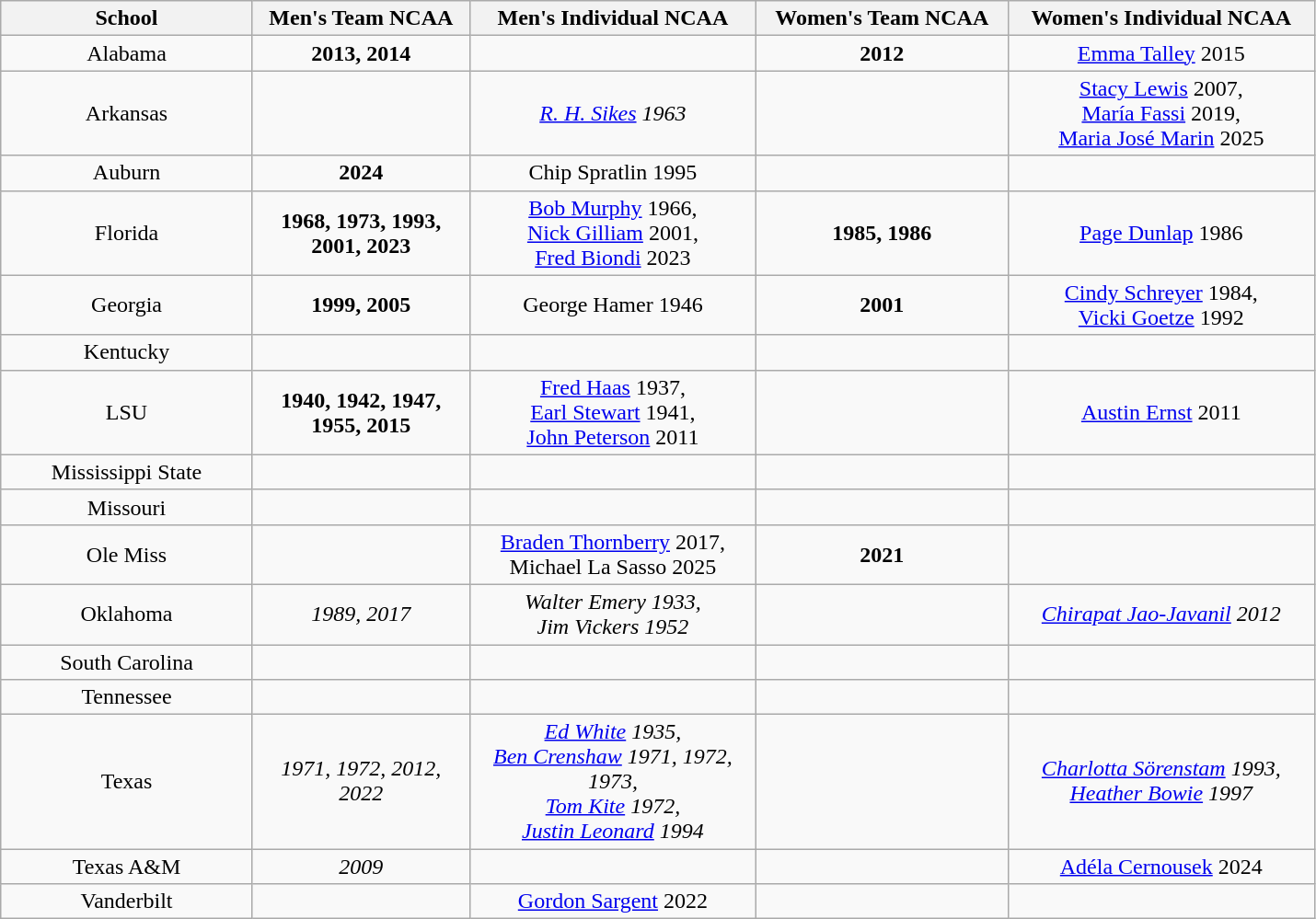<table class="wikitable sortable" style="text-align: center;">
<tr>
<th style="width:175px;">School</th>
<th style="width:150px;">Men's Team NCAA</th>
<th style="width:200px;">Men's Individual NCAA</th>
<th style="width:175px;">Women's Team NCAA</th>
<th style="width:215px;">Women's Individual NCAA</th>
</tr>
<tr>
<td>Alabama</td>
<td><strong>2013, 2014</strong></td>
<td></td>
<td><strong>2012</strong></td>
<td><a href='#'>Emma Talley</a> 2015</td>
</tr>
<tr>
<td>Arkansas</td>
<td></td>
<td><em><a href='#'>R. H. Sikes</a> 1963</em></td>
<td></td>
<td><a href='#'>Stacy Lewis</a> 2007,<br><a href='#'>María Fassi</a> 2019,<br><a href='#'>Maria José Marin</a> 2025</td>
</tr>
<tr>
<td>Auburn</td>
<td><strong>2024</strong></td>
<td>Chip Spratlin 1995</td>
<td></td>
<td></td>
</tr>
<tr>
<td>Florida</td>
<td><strong>1968, 1973, 1993, 2001, 2023</strong></td>
<td><a href='#'>Bob Murphy</a> 1966,<br><a href='#'>Nick Gilliam</a> 2001,<br><a href='#'>Fred Biondi</a> 2023</td>
<td><strong>1985, 1986</strong></td>
<td><a href='#'>Page Dunlap</a> 1986</td>
</tr>
<tr>
<td>Georgia</td>
<td><strong>1999, 2005</strong></td>
<td>George Hamer 1946</td>
<td><strong>2001</strong></td>
<td><a href='#'>Cindy Schreyer</a> 1984,<br><a href='#'>Vicki Goetze</a> 1992</td>
</tr>
<tr>
<td>Kentucky</td>
<td></td>
<td></td>
<td></td>
<td></td>
</tr>
<tr>
<td>LSU</td>
<td><strong>1940, 1942, 1947, 1955, 2015</strong></td>
<td><a href='#'>Fred Haas</a> 1937,<br><a href='#'>Earl Stewart</a> 1941,<br><a href='#'>John Peterson</a> 2011</td>
<td></td>
<td><a href='#'>Austin Ernst</a> 2011</td>
</tr>
<tr>
<td>Mississippi State</td>
<td></td>
<td></td>
<td></td>
<td></td>
</tr>
<tr>
<td>Missouri</td>
<td></td>
<td></td>
<td></td>
<td></td>
</tr>
<tr>
<td>Ole Miss</td>
<td></td>
<td><a href='#'>Braden Thornberry</a> 2017,<br>Michael La Sasso 2025</td>
<td><strong>2021</strong></td>
<td></td>
</tr>
<tr>
<td>Oklahoma</td>
<td><em>1989, 2017</em></td>
<td><em>Walter Emery 1933,<br>Jim Vickers 1952</em></td>
<td></td>
<td><em><a href='#'>Chirapat Jao-Javanil</a> 2012</em></td>
</tr>
<tr>
<td>South Carolina</td>
<td></td>
<td></td>
<td></td>
<td></td>
</tr>
<tr>
<td>Tennessee</td>
<td></td>
<td></td>
<td></td>
<td></td>
</tr>
<tr>
<td>Texas</td>
<td><em>1971, 1972, 2012, 2022</em></td>
<td><em><a href='#'>Ed White</a> 1935,<br><a href='#'>Ben Crenshaw</a> 1971, 1972, 1973,<br><a href='#'>Tom Kite</a> 1972,<br><a href='#'>Justin Leonard</a> 1994</em></td>
<td></td>
<td><em><a href='#'>Charlotta Sörenstam</a> 1993,<br><a href='#'>Heather Bowie</a> 1997</em></td>
</tr>
<tr>
<td>Texas A&M</td>
<td><em>2009</em></td>
<td></td>
<td></td>
<td><a href='#'>Adéla Cernousek</a> 2024</td>
</tr>
<tr>
<td>Vanderbilt</td>
<td></td>
<td><a href='#'>Gordon Sargent</a> 2022</td>
<td></td>
<td></td>
</tr>
</table>
